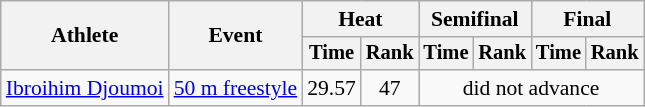<table class=wikitable style="font-size:90%">
<tr>
<th rowspan=2>Athlete</th>
<th rowspan=2>Event</th>
<th colspan="2">Heat</th>
<th colspan="2">Semifinal</th>
<th colspan="2">Final</th>
</tr>
<tr style="font-size:95%">
<th>Time</th>
<th>Rank</th>
<th>Time</th>
<th>Rank</th>
<th>Time</th>
<th>Rank</th>
</tr>
<tr align=center>
<td align=left><a href='#'>Ibroihim Djoumoi</a></td>
<td align=left><a href='#'>50 m freestyle</a></td>
<td>29.57</td>
<td>47</td>
<td colspan=4>did not advance</td>
</tr>
</table>
